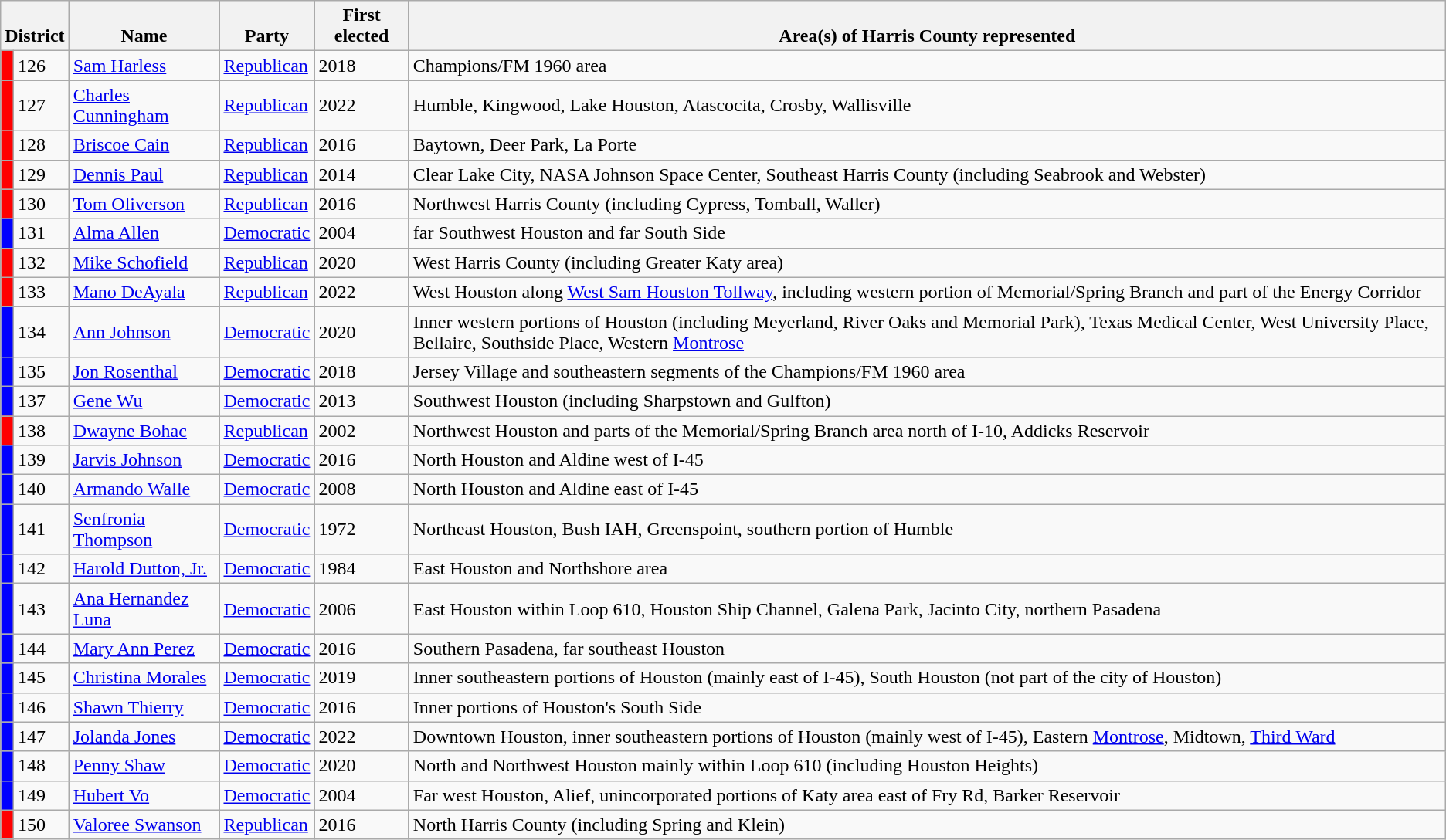<table class="wikitable">
<tr>
<th colspan="2" style="text-align:center; vertical-align:bottom;">District</th>
<th style="text-align:center; vertical-align:bottom;">Name</th>
<th style="text-align:center; vertical-align:bottom;">Party</th>
<th style="text-align:center; vertical-align:bottom;">First elected</th>
<th style="text-align:center; vertical-align:bottom;">Area(s) of Harris County represented</th>
</tr>
<tr>
<td style="background:red;"></td>
<td>126</td>
<td><a href='#'>Sam Harless</a></td>
<td><a href='#'>Republican</a></td>
<td>2018</td>
<td>Champions/FM 1960 area</td>
</tr>
<tr>
<td style="background:red;"></td>
<td>127</td>
<td><a href='#'>Charles Cunningham</a></td>
<td><a href='#'>Republican</a></td>
<td>2022</td>
<td>Humble, Kingwood, Lake Houston, Atascocita, Crosby, Wallisville</td>
</tr>
<tr>
<td style="background:red;"></td>
<td>128</td>
<td><a href='#'>Briscoe Cain</a></td>
<td><a href='#'>Republican</a></td>
<td>2016</td>
<td>Baytown, Deer Park, La Porte</td>
</tr>
<tr>
<td style="background:red;"></td>
<td>129</td>
<td><a href='#'>Dennis Paul</a></td>
<td><a href='#'>Republican</a></td>
<td>2014</td>
<td>Clear Lake City, NASA Johnson Space Center, Southeast Harris County (including Seabrook and Webster)</td>
</tr>
<tr>
<td style="background:red;"></td>
<td>130</td>
<td><a href='#'>Tom Oliverson</a></td>
<td><a href='#'>Republican</a></td>
<td>2016</td>
<td>Northwest Harris County (including Cypress, Tomball, Waller)</td>
</tr>
<tr>
<td style="background:blue;"></td>
<td>131</td>
<td><a href='#'>Alma Allen</a></td>
<td><a href='#'>Democratic</a></td>
<td>2004</td>
<td>far Southwest Houston and far South Side</td>
</tr>
<tr>
<td style="background:red;"></td>
<td>132</td>
<td><a href='#'>Mike Schofield</a></td>
<td><a href='#'>Republican</a></td>
<td>2020</td>
<td>West Harris County (including Greater Katy area)</td>
</tr>
<tr>
<td style="background:red;"></td>
<td>133</td>
<td><a href='#'>Mano DeAyala</a></td>
<td><a href='#'>Republican</a></td>
<td>2022</td>
<td>West Houston along <a href='#'>West Sam Houston Tollway</a>, including western portion of Memorial/Spring Branch and part of the Energy Corridor</td>
</tr>
<tr>
<td style="background:blue;"></td>
<td>134</td>
<td><a href='#'>Ann Johnson</a></td>
<td><a href='#'>Democratic</a></td>
<td>2020</td>
<td>Inner western portions of Houston (including Meyerland, River Oaks and Memorial Park), Texas Medical Center, West University Place, Bellaire, Southside Place, Western <a href='#'>Montrose</a></td>
</tr>
<tr>
<td style="background:blue;"></td>
<td>135</td>
<td><a href='#'>Jon Rosenthal</a></td>
<td><a href='#'>Democratic</a></td>
<td>2018</td>
<td>Jersey Village and southeastern segments of the Champions/FM 1960 area</td>
</tr>
<tr>
<td style="background:blue;"></td>
<td>137</td>
<td><a href='#'>Gene Wu</a></td>
<td><a href='#'>Democratic</a></td>
<td>2013</td>
<td>Southwest Houston (including Sharpstown and Gulfton)</td>
</tr>
<tr>
<td style="background:red;"></td>
<td>138</td>
<td><a href='#'>Dwayne Bohac</a></td>
<td><a href='#'>Republican</a></td>
<td>2002</td>
<td>Northwest Houston and parts of the Memorial/Spring Branch area north of I-10, Addicks Reservoir</td>
</tr>
<tr>
<td style="background:blue;"></td>
<td>139</td>
<td><a href='#'>Jarvis Johnson</a></td>
<td><a href='#'>Democratic</a></td>
<td>2016</td>
<td>North Houston and Aldine west of I-45</td>
</tr>
<tr>
<td style="background:blue;"></td>
<td>140</td>
<td><a href='#'>Armando Walle</a></td>
<td><a href='#'>Democratic</a></td>
<td>2008</td>
<td>North Houston and Aldine east of I-45</td>
</tr>
<tr>
<td style="background:blue;"></td>
<td>141</td>
<td><a href='#'>Senfronia Thompson</a></td>
<td><a href='#'>Democratic</a></td>
<td>1972</td>
<td>Northeast Houston, Bush IAH, Greenspoint, southern portion of Humble</td>
</tr>
<tr>
<td style="background:blue;"></td>
<td>142</td>
<td><a href='#'>Harold Dutton, Jr.</a></td>
<td><a href='#'>Democratic</a></td>
<td>1984</td>
<td>East Houston and Northshore area</td>
</tr>
<tr>
<td style="background:blue;"></td>
<td>143</td>
<td><a href='#'>Ana Hernandez Luna</a></td>
<td><a href='#'>Democratic</a></td>
<td>2006</td>
<td>East Houston within Loop 610, Houston Ship Channel, Galena Park, Jacinto City, northern Pasadena</td>
</tr>
<tr>
<td style="background:blue;"></td>
<td>144</td>
<td><a href='#'>Mary Ann Perez</a></td>
<td><a href='#'>Democratic</a></td>
<td>2016</td>
<td>Southern Pasadena, far southeast Houston</td>
</tr>
<tr>
<td style="background:blue;"></td>
<td>145</td>
<td><a href='#'>Christina Morales</a></td>
<td><a href='#'>Democratic</a></td>
<td>2019</td>
<td>Inner southeastern portions of Houston (mainly east of I-45), South Houston (not part of the city of Houston)</td>
</tr>
<tr>
<td style="background:blue;"></td>
<td>146</td>
<td><a href='#'>Shawn Thierry</a></td>
<td><a href='#'>Democratic</a></td>
<td>2016</td>
<td>Inner portions of Houston's South Side</td>
</tr>
<tr>
<td style="background:blue;"></td>
<td>147</td>
<td><a href='#'>Jolanda Jones</a></td>
<td><a href='#'>Democratic</a></td>
<td>2022</td>
<td>Downtown Houston, inner southeastern portions of Houston (mainly west of I-45), Eastern <a href='#'>Montrose</a>, Midtown, <a href='#'>Third Ward</a></td>
</tr>
<tr>
<td style="background:blue;"></td>
<td>148</td>
<td><a href='#'>Penny Shaw</a></td>
<td><a href='#'>Democratic</a></td>
<td>2020</td>
<td>North and Northwest Houston mainly within Loop 610 (including Houston Heights)</td>
</tr>
<tr>
<td style="background:blue;"></td>
<td>149</td>
<td><a href='#'>Hubert Vo</a></td>
<td><a href='#'>Democratic</a></td>
<td>2004</td>
<td>Far west Houston, Alief, unincorporated portions of Katy area east of Fry Rd, Barker Reservoir</td>
</tr>
<tr>
<td style="background:red;"></td>
<td>150</td>
<td><a href='#'>Valoree Swanson</a></td>
<td><a href='#'>Republican</a></td>
<td>2016</td>
<td>North Harris County (including Spring and Klein)</td>
</tr>
</table>
